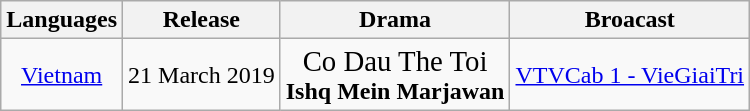<table class="wikitable" style="text-align:center;">
<tr>
<th>Languages</th>
<th>Release</th>
<th>Drama</th>
<th>Broacast</th>
</tr>
<tr>
<td><a href='#'>Vietnam</a></td>
<td>21 March 2019</td>
<td><big>Co Dau The Toi</big><br><strong>Ishq Mein Marjawan</strong></td>
<td><a href='#'>VTVCab 1 - VieGiaiTri</a></td>
</tr>
</table>
